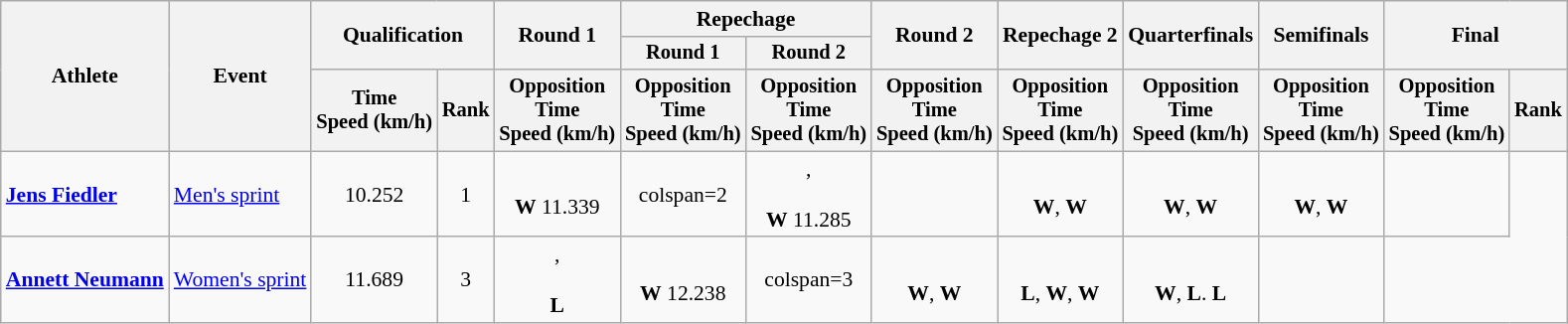<table class="wikitable" style="font-size:90%">
<tr>
<th rowspan=3>Athlete</th>
<th rowspan=3>Event</th>
<th rowspan=2 colspan=2>Qualification</th>
<th rowspan=2>Round 1</th>
<th colspan=2>Repechage</th>
<th rowspan=2>Round 2</th>
<th rowspan=2>Repechage 2</th>
<th rowspan=2>Quarterfinals</th>
<th rowspan=2>Semifinals</th>
<th rowspan=2 colspan=2>Final</th>
</tr>
<tr style="font-size:95%">
<th>Round 1</th>
<th>Round 2</th>
</tr>
<tr style="font-size:95%">
<th>Time<br>Speed (km/h)</th>
<th>Rank</th>
<th>Opposition<br>Time<br>Speed (km/h)</th>
<th>Opposition<br>Time<br>Speed (km/h)</th>
<th>Opposition<br>Time<br>Speed (km/h)</th>
<th>Opposition<br>Time<br>Speed (km/h)</th>
<th>Opposition<br>Time<br>Speed (km/h)</th>
<th>Opposition<br>Time<br>Speed (km/h)</th>
<th>Opposition<br>Time<br>Speed (km/h)</th>
<th>Opposition<br>Time<br>Speed (km/h)</th>
<th>Rank</th>
</tr>
<tr align=center>
<td align=left><strong><a href='#'>Jens Fiedler</a></strong></td>
<td align=left><a href='#'>Men's sprint</a></td>
<td>10.252</td>
<td>1</td>
<td><br><strong>W</strong> 11.339</td>
<td>colspan=2</td>
<td>,<br><br><strong>W</strong> 11.285</td>
<td></td>
<td><br><strong>W</strong>, <strong>W</strong></td>
<td><br><strong>W</strong>, <strong>W</strong></td>
<td><br><strong>W</strong>, <strong>W</strong></td>
<td></td>
</tr>
<tr align=center>
<td align=left><strong><a href='#'>Annett Neumann</a></strong></td>
<td align=left><a href='#'>Women's sprint</a></td>
<td>11.689</td>
<td>3</td>
<td>,<br><br><strong>L</strong></td>
<td><br><strong>W</strong> 12.238</td>
<td>colspan=3</td>
<td><br><strong>W</strong>, <strong>W</strong></td>
<td><br><strong>L</strong>, <strong>W</strong>, <strong>W</strong></td>
<td><br><strong>W</strong>, <strong>L</strong>. <strong>L</strong></td>
<td></td>
</tr>
</table>
